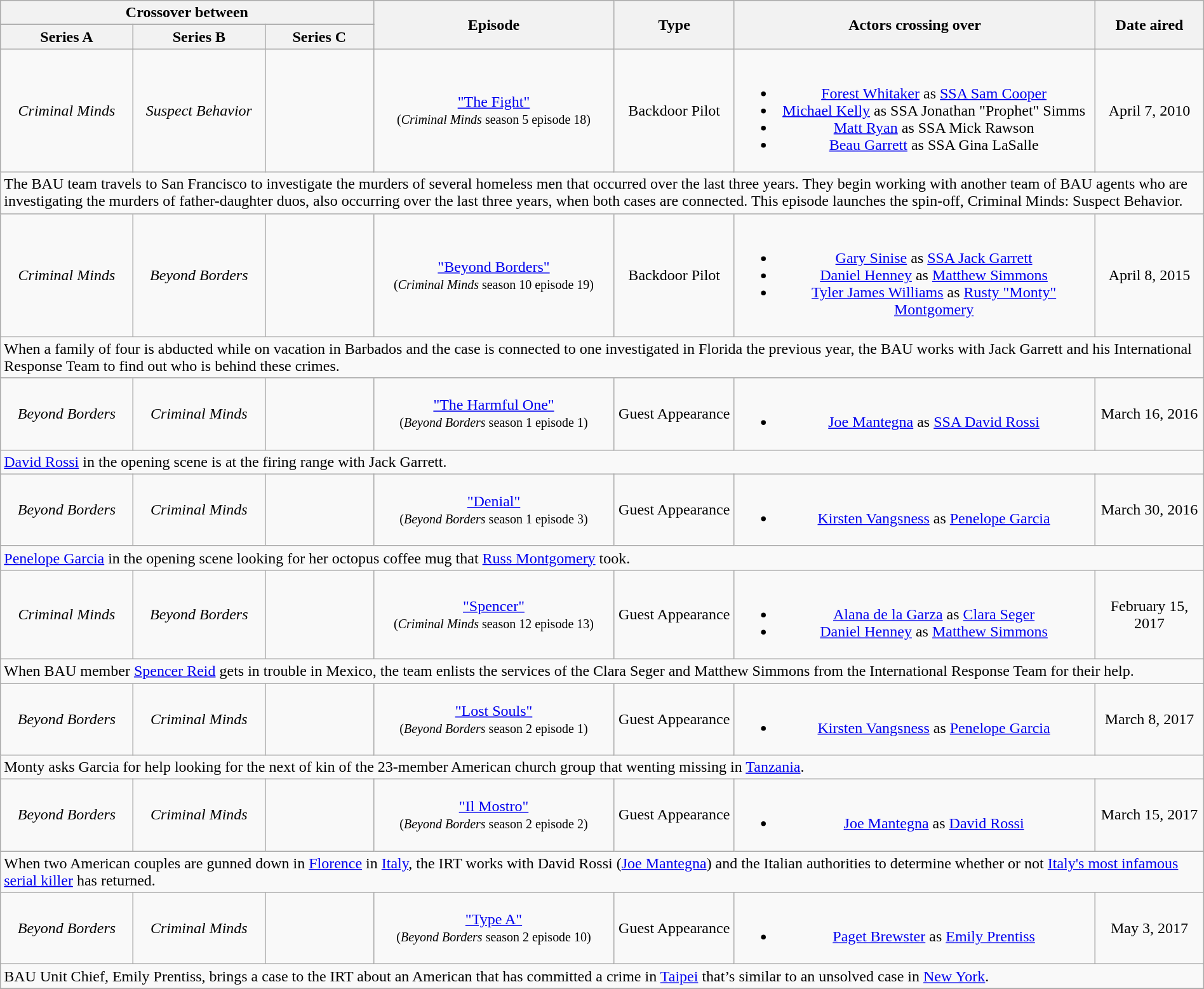<table class="wikitable" border="1" width="100%" style="text-align:center;">
<tr>
<th colspan="3" width="31%">Crossover between</th>
<th rowspan="2">Episode</th>
<th rowspan="2" width="10%">Type</th>
<th rowspan="2" width="30%">Actors crossing over</th>
<th rowspan="2" width="9%">Date aired</th>
</tr>
<tr>
<th width="11%">Series A</th>
<th width="11%">Series B</th>
<th>Series C</th>
</tr>
<tr>
<td style=""><em>Criminal Minds</em></td>
<td style=""><em>Suspect Behavior</em></td>
<td></td>
<td><a href='#'>"The Fight"</a><br><small>(<em>Criminal Minds</em> season 5 episode 18)</small></td>
<td>Backdoor Pilot</td>
<td><br><ul><li><a href='#'>Forest Whitaker</a> as <a href='#'>SSA Sam Cooper</a></li><li><a href='#'>Michael Kelly</a> as SSA Jonathan "Prophet" Simms</li><li><a href='#'>Matt Ryan</a> as SSA Mick Rawson</li><li><a href='#'>Beau Garrett</a> as SSA Gina LaSalle</li></ul></td>
<td>April 7, 2010</td>
</tr>
<tr>
<td colspan="7" style="text-align:left;">The BAU team travels to San Francisco to investigate the murders of several homeless men that occurred over the last three years. They begin working with another team of BAU agents who are investigating the murders of father-daughter duos, also occurring over the last three years, when both cases are connected. This episode launches the spin-off, Criminal Minds: Suspect Behavior.</td>
</tr>
<tr>
<td style=""><em>Criminal Minds</em></td>
<td style=""><em>Beyond Borders</em></td>
<td></td>
<td><a href='#'>"Beyond Borders"</a><br><small>(<em>Criminal Minds</em> season 10 episode 19)</small></td>
<td>Backdoor Pilot</td>
<td><br><ul><li><a href='#'>Gary Sinise</a> as <a href='#'>SSA Jack Garrett</a></li><li><a href='#'>Daniel Henney</a> as <a href='#'>Matthew Simmons</a></li><li><a href='#'>Tyler James Williams</a> as <a href='#'>Rusty "Monty" Montgomery</a></li></ul></td>
<td>April 8, 2015</td>
</tr>
<tr>
<td colspan="7" style="text-align:left;">When a family of four is abducted while on vacation in Barbados and the case is connected to one investigated in Florida the previous year, the BAU works with Jack Garrett and his International Response Team to find out who is behind these crimes.</td>
</tr>
<tr>
<td style=""><em>Beyond Borders</em></td>
<td style=""><em>Criminal Minds</em></td>
<td></td>
<td><a href='#'>"The Harmful One"</a><br><small>(<em>Beyond Borders</em> season 1 episode 1)</small></td>
<td>Guest Appearance</td>
<td><br><ul><li><a href='#'>Joe Mantegna</a> as <a href='#'>SSA David Rossi</a></li></ul></td>
<td>March 16, 2016</td>
</tr>
<tr>
<td colspan="7" style="text-align:left;"><a href='#'>David Rossi</a> in the opening scene is at the firing range with Jack Garrett.</td>
</tr>
<tr>
<td style=""><em>Beyond Borders</em></td>
<td style=""><em>Criminal Minds</em></td>
<td></td>
<td><a href='#'>"Denial"</a><br><small>(<em>Beyond Borders</em> season 1 episode 3)</small></td>
<td>Guest Appearance</td>
<td><br><ul><li><a href='#'>Kirsten Vangsness</a> as <a href='#'>Penelope Garcia</a></li></ul></td>
<td>March 30, 2016</td>
</tr>
<tr>
<td colspan="7" style="text-align:left;"><a href='#'>Penelope Garcia</a> in the opening scene looking for her octopus coffee mug that <a href='#'>Russ Montgomery</a> took.</td>
</tr>
<tr>
<td style=""><em>Criminal Minds</em></td>
<td style=""><em>Beyond Borders</em></td>
<td></td>
<td><a href='#'>"Spencer"</a><br><small>(<em>Criminal Minds</em> season 12 episode 13)</small></td>
<td>Guest Appearance</td>
<td><br><ul><li><a href='#'>Alana de la Garza</a> as <a href='#'>Clara Seger</a></li><li><a href='#'>Daniel Henney</a> as <a href='#'>Matthew Simmons</a></li></ul></td>
<td>February 15, 2017</td>
</tr>
<tr>
<td colspan="7" style="text-align:left;">When BAU member <a href='#'>Spencer Reid</a> gets in trouble in Mexico, the team enlists the services of the Clara Seger and Matthew Simmons from the International Response Team for their help.</td>
</tr>
<tr>
<td style=""><em>Beyond Borders</em></td>
<td style=""><em>Criminal Minds</em></td>
<td></td>
<td><a href='#'>"Lost Souls"</a><br><small>(<em>Beyond Borders</em> season 2 episode 1)</small></td>
<td>Guest Appearance</td>
<td><br><ul><li><a href='#'>Kirsten Vangsness</a> as <a href='#'>Penelope Garcia</a></li></ul></td>
<td>March 8, 2017</td>
</tr>
<tr>
<td colspan="7" style="text-align:left;">Monty asks Garcia for help looking for the next of kin of the 23-member American church group that wenting missing in <a href='#'>Tanzania</a>.</td>
</tr>
<tr>
<td style=""><em>Beyond Borders</em></td>
<td style=""><em>Criminal Minds</em></td>
<td></td>
<td><a href='#'>"Il Mostro"</a><br><small>(<em>Beyond Borders</em> season 2 episode 2)</small></td>
<td>Guest Appearance</td>
<td><br><ul><li><a href='#'>Joe Mantegna</a> as <a href='#'>David Rossi</a></li></ul></td>
<td>March 15, 2017</td>
</tr>
<tr>
<td colspan="7" style="text-align:left;">When two American couples are gunned down in <a href='#'>Florence</a> in <a href='#'>Italy</a>, the IRT works with David Rossi (<a href='#'>Joe Mantegna</a>) and the Italian authorities to determine whether or not <a href='#'>Italy's most infamous serial killer</a> has returned.</td>
</tr>
<tr>
<td style=""><em>Beyond Borders</em></td>
<td style=""><em>Criminal Minds</em></td>
<td></td>
<td><a href='#'>"Type A"</a><br><small>(<em>Beyond Borders</em> season 2 episode 10)</small></td>
<td>Guest Appearance</td>
<td><br><ul><li><a href='#'>Paget Brewster</a> as <a href='#'>Emily Prentiss</a></li></ul></td>
<td>May 3, 2017</td>
</tr>
<tr>
<td colspan="7" style="text-align:left;">BAU Unit Chief, Emily Prentiss, brings a case to the IRT about an American that has committed a crime in <a href='#'>Taipei</a> that’s similar to an unsolved case in <a href='#'>New York</a>.</td>
</tr>
<tr>
</tr>
</table>
